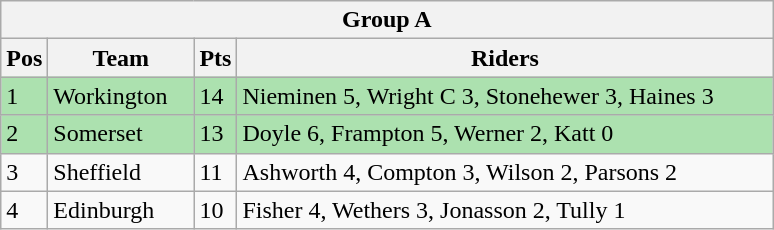<table class="wikitable">
<tr>
<th colspan="4">Group A</th>
</tr>
<tr>
<th width=20>Pos</th>
<th width=90>Team</th>
<th width=20>Pts</th>
<th width=350>Riders</th>
</tr>
<tr style="background:#ACE1AF;">
<td>1</td>
<td align=left>Workington</td>
<td>14</td>
<td>Nieminen 5, Wright C 3, Stonehewer 3, Haines 3</td>
</tr>
<tr style="background:#ACE1AF;">
<td>2</td>
<td align=left>Somerset</td>
<td>13</td>
<td>Doyle 6, Frampton 5, Werner 2, Katt 0</td>
</tr>
<tr>
<td>3</td>
<td align=left>Sheffield</td>
<td>11</td>
<td>Ashworth 4, Compton 3, Wilson 2, Parsons 2</td>
</tr>
<tr>
<td>4</td>
<td align=left>Edinburgh</td>
<td>10</td>
<td>Fisher 4, Wethers 3, Jonasson 2, Tully 1</td>
</tr>
</table>
